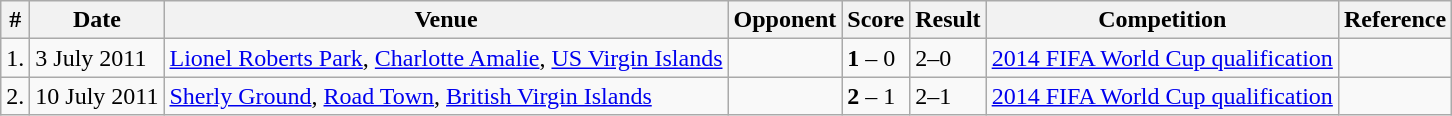<table class="wikitable">
<tr>
<th>#</th>
<th>Date</th>
<th>Venue</th>
<th>Opponent</th>
<th>Score</th>
<th>Result</th>
<th>Competition</th>
<th>Reference</th>
</tr>
<tr>
<td>1.</td>
<td>3 July 2011</td>
<td><a href='#'>Lionel Roberts Park</a>, <a href='#'>Charlotte Amalie</a>, <a href='#'>US Virgin Islands</a></td>
<td></td>
<td><strong>1</strong> – 0</td>
<td>2–0</td>
<td><a href='#'>2014 FIFA World Cup qualification</a></td>
<td></td>
</tr>
<tr>
<td>2.</td>
<td>10 July 2011</td>
<td><a href='#'>Sherly Ground</a>, <a href='#'>Road Town</a>, <a href='#'>British Virgin Islands</a></td>
<td></td>
<td><strong>2</strong> – 1</td>
<td>2–1</td>
<td><a href='#'>2014 FIFA World Cup qualification</a></td>
<td></td>
</tr>
</table>
